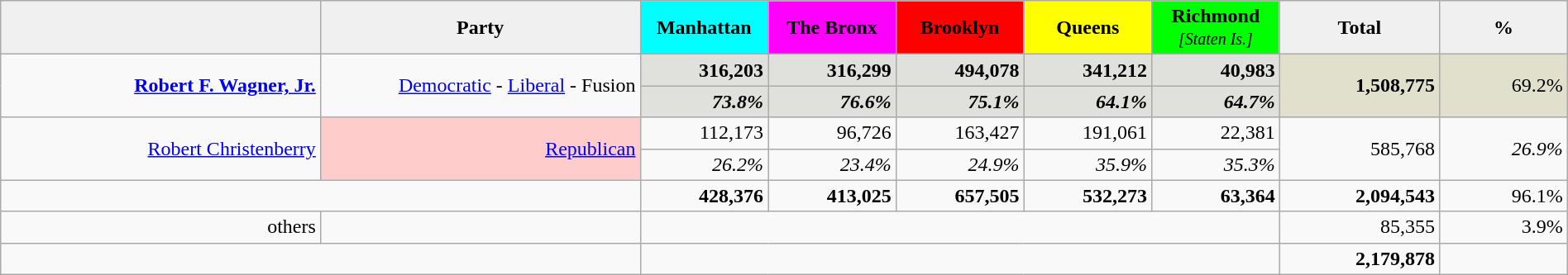<table class="wikitable"  style="width:100%; text-align:right;">
<tr style="text-align:center;">
<td style="width:20%; background:#f0f0f0;"></td>
<td style="width:20%; background:#f0f0f0;"><strong>Party</strong></td>
<td style="width:8%; background:aqua;"><strong>Manhattan</strong></td>
<td style="width:8%; background:magenta;"><strong>The Bronx</strong></td>
<td style="width:8%; background:red;"><strong>Brooklyn</strong></td>
<td style="width:8%; background:yellow;"><strong>Queens</strong></td>
<td style="width:8%; background:lime;"><strong>Richmond</strong> <small><em>[Staten Is.]</em></small></td>
<td style="width:10%; background:#f0f0f0;"><strong>Total</strong></td>
<td style="width:8%; background:#f0f0f0;"><strong>%</strong></td>
</tr>
<tr>
<td rowspan="2"><strong><a href='#'>Robert F. Wagner, Jr.</a></strong></td>
<td rowspan="2"><a href='#'>Democratic</a> - <a href='#'>Liberal</a> - Fusion</td>
<td style="background:#e0e0dd;"><strong>316,203</strong></td>
<td style="background:#e0e0dd;"><strong>316,299</strong></td>
<td style="background:#e0e0dd;"><strong>494,078</strong></td>
<td style="background:#e0e0dd;"><strong>341,212</strong></td>
<td style="background:#e0e0dd;"><strong>40,983</strong></td>
<td style="background:#e0e0cc;" rowspan="2"><strong>1,508,775</strong></td>
<td style="background:#e0e0cc;" rowspan="2">69.2%</td>
</tr>
<tr style="background:#e0e0dd;">
<td><strong><em>73.8%</em></strong></td>
<td style="background:#e0e0dd;"><strong><em>76.6%</em></strong></td>
<td style="background:#e0e0dd;"><strong><em>75.1%</em></strong></td>
<td style="background:#e0e0dd;"><strong><em>64.1%</em></strong></td>
<td style="background:#e0e0dd;"><strong><em>64.7%</em></strong></td>
</tr>
<tr>
<td rowspan="2"><a href='#'>Robert Christenberry</a></td>
<td rowspan="2" style="background:#fcc;"><a href='#'>Republican</a></td>
<td>112,173</td>
<td>96,726</td>
<td>163,427</td>
<td>191,061</td>
<td>22,381</td>
<td rowspan="2">585,768</td>
<td rowspan="2"><em>26.9%</em></td>
</tr>
<tr>
<td><em>26.2%</em></td>
<td><em>23.4%</em></td>
<td><em>24.9%</em></td>
<td><em>35.9%</em></td>
<td><em>35.3%</em></td>
</tr>
<tr>
<td colspan="2"></td>
<td><strong>428,376</strong></td>
<td><strong>413,025</strong></td>
<td><strong>657,505</strong></td>
<td><strong>532,273</strong></td>
<td><strong>63,364</strong></td>
<td><strong>2,094,543</strong></td>
<td>96.1%</td>
</tr>
<tr>
<td>others</td>
<td></td>
<td colspan="5"> </td>
<td>85,355</td>
<td>3.9%</td>
</tr>
<tr>
<td colspan="2"></td>
<td colspan="5"> </td>
<td><strong>2,179,878</strong></td>
<td></td>
</tr>
</table>
